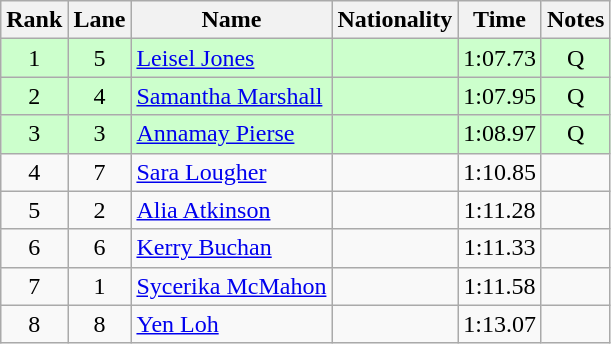<table class="wikitable sortable" style="text-align:center">
<tr>
<th>Rank</th>
<th>Lane</th>
<th>Name</th>
<th>Nationality</th>
<th>Time</th>
<th>Notes</th>
</tr>
<tr bgcolor=ccffcc>
<td>1</td>
<td>5</td>
<td align=left><a href='#'>Leisel Jones</a></td>
<td align=left></td>
<td>1:07.73</td>
<td>Q</td>
</tr>
<tr bgcolor=ccffcc>
<td>2</td>
<td>4</td>
<td align=left><a href='#'>Samantha Marshall</a></td>
<td align=left></td>
<td>1:07.95</td>
<td>Q</td>
</tr>
<tr bgcolor=ccffcc>
<td>3</td>
<td>3</td>
<td align=left><a href='#'>Annamay Pierse</a></td>
<td align=left></td>
<td>1:08.97</td>
<td>Q</td>
</tr>
<tr>
<td>4</td>
<td>7</td>
<td align=left><a href='#'>Sara Lougher</a></td>
<td align=left></td>
<td>1:10.85</td>
<td></td>
</tr>
<tr>
<td>5</td>
<td>2</td>
<td align=left><a href='#'>Alia Atkinson</a></td>
<td align=left></td>
<td>1:11.28</td>
<td></td>
</tr>
<tr>
<td>6</td>
<td>6</td>
<td align=left><a href='#'>Kerry Buchan</a></td>
<td align=left></td>
<td>1:11.33</td>
<td></td>
</tr>
<tr>
<td>7</td>
<td>1</td>
<td align=left><a href='#'>Sycerika McMahon</a></td>
<td align=left></td>
<td>1:11.58</td>
<td></td>
</tr>
<tr>
<td>8</td>
<td>8</td>
<td align=left><a href='#'>Yen Loh</a></td>
<td align=left></td>
<td>1:13.07</td>
<td></td>
</tr>
</table>
